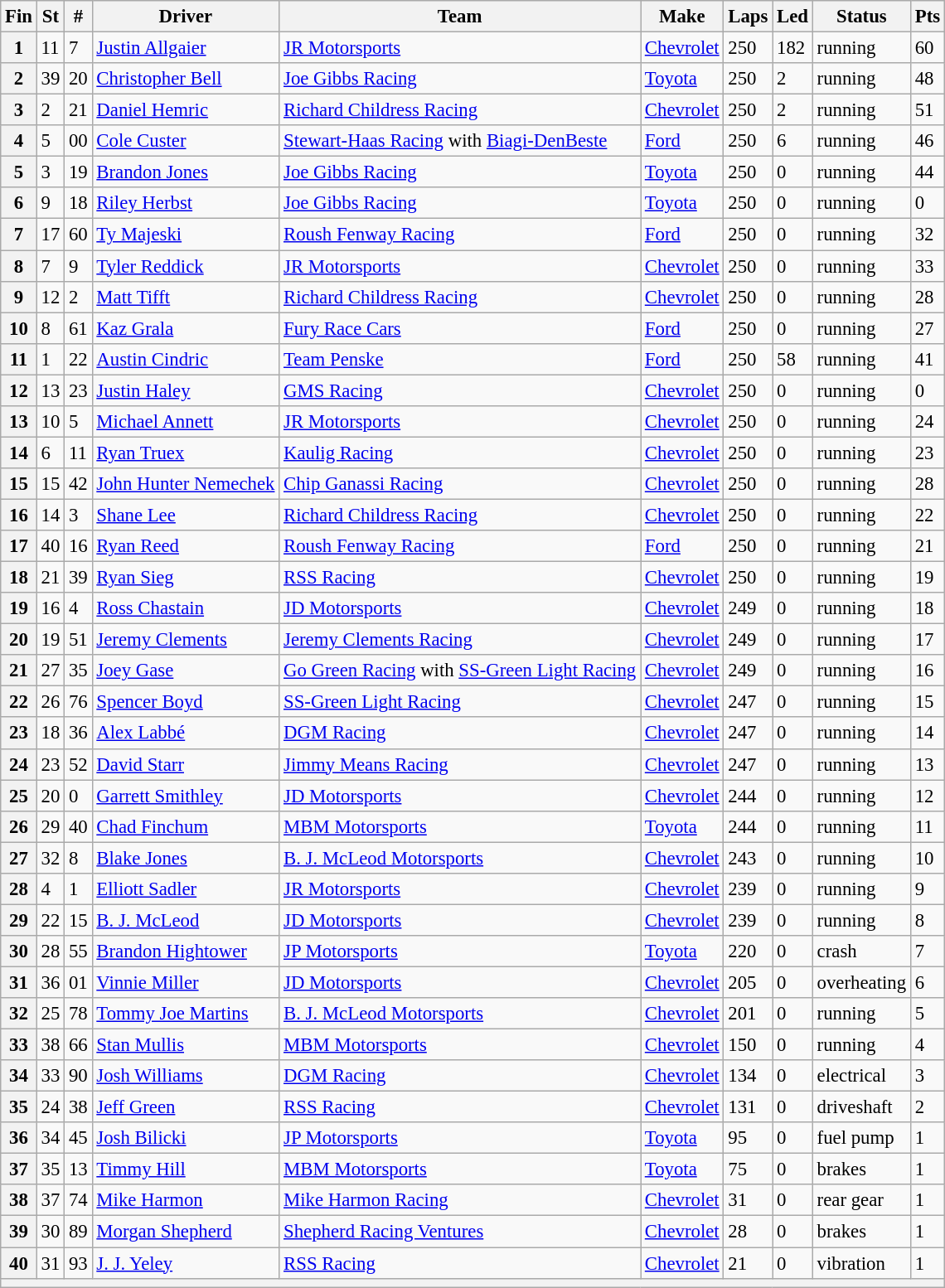<table class="wikitable" style="font-size:95%">
<tr>
<th>Fin</th>
<th>St</th>
<th>#</th>
<th>Driver</th>
<th>Team</th>
<th>Make</th>
<th>Laps</th>
<th>Led</th>
<th>Status</th>
<th>Pts</th>
</tr>
<tr>
<th>1</th>
<td>11</td>
<td>7</td>
<td><a href='#'>Justin Allgaier</a></td>
<td><a href='#'>JR Motorsports</a></td>
<td><a href='#'>Chevrolet</a></td>
<td>250</td>
<td>182</td>
<td>running</td>
<td>60</td>
</tr>
<tr>
<th>2</th>
<td>39</td>
<td>20</td>
<td><a href='#'>Christopher Bell</a></td>
<td><a href='#'>Joe Gibbs Racing</a></td>
<td><a href='#'>Toyota</a></td>
<td>250</td>
<td>2</td>
<td>running</td>
<td>48</td>
</tr>
<tr>
<th>3</th>
<td>2</td>
<td>21</td>
<td><a href='#'>Daniel Hemric</a></td>
<td><a href='#'>Richard Childress Racing</a></td>
<td><a href='#'>Chevrolet</a></td>
<td>250</td>
<td>2</td>
<td>running</td>
<td>51</td>
</tr>
<tr>
<th>4</th>
<td>5</td>
<td>00</td>
<td><a href='#'>Cole Custer</a></td>
<td><a href='#'>Stewart-Haas Racing</a> with <a href='#'>Biagi-DenBeste</a></td>
<td><a href='#'>Ford</a></td>
<td>250</td>
<td>6</td>
<td>running</td>
<td>46</td>
</tr>
<tr>
<th>5</th>
<td>3</td>
<td>19</td>
<td><a href='#'>Brandon Jones</a></td>
<td><a href='#'>Joe Gibbs Racing</a></td>
<td><a href='#'>Toyota</a></td>
<td>250</td>
<td>0</td>
<td>running</td>
<td>44</td>
</tr>
<tr>
<th>6</th>
<td>9</td>
<td>18</td>
<td><a href='#'>Riley Herbst</a></td>
<td><a href='#'>Joe Gibbs Racing</a></td>
<td><a href='#'>Toyota</a></td>
<td>250</td>
<td>0</td>
<td>running</td>
<td>0</td>
</tr>
<tr>
<th>7</th>
<td>17</td>
<td>60</td>
<td><a href='#'>Ty Majeski</a></td>
<td><a href='#'>Roush Fenway Racing</a></td>
<td><a href='#'>Ford</a></td>
<td>250</td>
<td>0</td>
<td>running</td>
<td>32</td>
</tr>
<tr>
<th>8</th>
<td>7</td>
<td>9</td>
<td><a href='#'>Tyler Reddick</a></td>
<td><a href='#'>JR Motorsports</a></td>
<td><a href='#'>Chevrolet</a></td>
<td>250</td>
<td>0</td>
<td>running</td>
<td>33</td>
</tr>
<tr>
<th>9</th>
<td>12</td>
<td>2</td>
<td><a href='#'>Matt Tifft</a></td>
<td><a href='#'>Richard Childress Racing</a></td>
<td><a href='#'>Chevrolet</a></td>
<td>250</td>
<td>0</td>
<td>running</td>
<td>28</td>
</tr>
<tr>
<th>10</th>
<td>8</td>
<td>61</td>
<td><a href='#'>Kaz Grala</a></td>
<td><a href='#'>Fury Race Cars</a></td>
<td><a href='#'>Ford</a></td>
<td>250</td>
<td>0</td>
<td>running</td>
<td>27</td>
</tr>
<tr>
<th>11</th>
<td>1</td>
<td>22</td>
<td><a href='#'>Austin Cindric</a></td>
<td><a href='#'>Team Penske</a></td>
<td><a href='#'>Ford</a></td>
<td>250</td>
<td>58</td>
<td>running</td>
<td>41</td>
</tr>
<tr>
<th>12</th>
<td>13</td>
<td>23</td>
<td><a href='#'>Justin Haley</a></td>
<td><a href='#'>GMS Racing</a></td>
<td><a href='#'>Chevrolet</a></td>
<td>250</td>
<td>0</td>
<td>running</td>
<td>0</td>
</tr>
<tr>
<th>13</th>
<td>10</td>
<td>5</td>
<td><a href='#'>Michael Annett</a></td>
<td><a href='#'>JR Motorsports</a></td>
<td><a href='#'>Chevrolet</a></td>
<td>250</td>
<td>0</td>
<td>running</td>
<td>24</td>
</tr>
<tr>
<th>14</th>
<td>6</td>
<td>11</td>
<td><a href='#'>Ryan Truex</a></td>
<td><a href='#'>Kaulig Racing</a></td>
<td><a href='#'>Chevrolet</a></td>
<td>250</td>
<td>0</td>
<td>running</td>
<td>23</td>
</tr>
<tr>
<th>15</th>
<td>15</td>
<td>42</td>
<td><a href='#'>John Hunter Nemechek</a></td>
<td><a href='#'>Chip Ganassi Racing</a></td>
<td><a href='#'>Chevrolet</a></td>
<td>250</td>
<td>0</td>
<td>running</td>
<td>28</td>
</tr>
<tr>
<th>16</th>
<td>14</td>
<td>3</td>
<td><a href='#'>Shane Lee</a></td>
<td><a href='#'>Richard Childress Racing</a></td>
<td><a href='#'>Chevrolet</a></td>
<td>250</td>
<td>0</td>
<td>running</td>
<td>22</td>
</tr>
<tr>
<th>17</th>
<td>40</td>
<td>16</td>
<td><a href='#'>Ryan Reed</a></td>
<td><a href='#'>Roush Fenway Racing</a></td>
<td><a href='#'>Ford</a></td>
<td>250</td>
<td>0</td>
<td>running</td>
<td>21</td>
</tr>
<tr>
<th>18</th>
<td>21</td>
<td>39</td>
<td><a href='#'>Ryan Sieg</a></td>
<td><a href='#'>RSS Racing</a></td>
<td><a href='#'>Chevrolet</a></td>
<td>250</td>
<td>0</td>
<td>running</td>
<td>19</td>
</tr>
<tr>
<th>19</th>
<td>16</td>
<td>4</td>
<td><a href='#'>Ross Chastain</a></td>
<td><a href='#'>JD Motorsports</a></td>
<td><a href='#'>Chevrolet</a></td>
<td>249</td>
<td>0</td>
<td>running</td>
<td>18</td>
</tr>
<tr>
<th>20</th>
<td>19</td>
<td>51</td>
<td><a href='#'>Jeremy Clements</a></td>
<td><a href='#'>Jeremy Clements Racing</a></td>
<td><a href='#'>Chevrolet</a></td>
<td>249</td>
<td>0</td>
<td>running</td>
<td>17</td>
</tr>
<tr>
<th>21</th>
<td>27</td>
<td>35</td>
<td><a href='#'>Joey Gase</a></td>
<td><a href='#'>Go Green Racing</a> with <a href='#'>SS-Green Light Racing</a></td>
<td><a href='#'>Chevrolet</a></td>
<td>249</td>
<td>0</td>
<td>running</td>
<td>16</td>
</tr>
<tr>
<th>22</th>
<td>26</td>
<td>76</td>
<td><a href='#'>Spencer Boyd</a></td>
<td><a href='#'>SS-Green Light Racing</a></td>
<td><a href='#'>Chevrolet</a></td>
<td>247</td>
<td>0</td>
<td>running</td>
<td>15</td>
</tr>
<tr>
<th>23</th>
<td>18</td>
<td>36</td>
<td><a href='#'>Alex Labbé</a></td>
<td><a href='#'>DGM Racing</a></td>
<td><a href='#'>Chevrolet</a></td>
<td>247</td>
<td>0</td>
<td>running</td>
<td>14</td>
</tr>
<tr>
<th>24</th>
<td>23</td>
<td>52</td>
<td><a href='#'>David Starr</a></td>
<td><a href='#'>Jimmy Means Racing</a></td>
<td><a href='#'>Chevrolet</a></td>
<td>247</td>
<td>0</td>
<td>running</td>
<td>13</td>
</tr>
<tr>
<th>25</th>
<td>20</td>
<td>0</td>
<td><a href='#'>Garrett Smithley</a></td>
<td><a href='#'>JD Motorsports</a></td>
<td><a href='#'>Chevrolet</a></td>
<td>244</td>
<td>0</td>
<td>running</td>
<td>12</td>
</tr>
<tr>
<th>26</th>
<td>29</td>
<td>40</td>
<td><a href='#'>Chad Finchum</a></td>
<td><a href='#'>MBM Motorsports</a></td>
<td><a href='#'>Toyota</a></td>
<td>244</td>
<td>0</td>
<td>running</td>
<td>11</td>
</tr>
<tr>
<th>27</th>
<td>32</td>
<td>8</td>
<td><a href='#'>Blake Jones</a></td>
<td><a href='#'>B. J. McLeod Motorsports</a></td>
<td><a href='#'>Chevrolet</a></td>
<td>243</td>
<td>0</td>
<td>running</td>
<td>10</td>
</tr>
<tr>
<th>28</th>
<td>4</td>
<td>1</td>
<td><a href='#'>Elliott Sadler</a></td>
<td><a href='#'>JR Motorsports</a></td>
<td><a href='#'>Chevrolet</a></td>
<td>239</td>
<td>0</td>
<td>running</td>
<td>9</td>
</tr>
<tr>
<th>29</th>
<td>22</td>
<td>15</td>
<td><a href='#'>B. J. McLeod</a></td>
<td><a href='#'>JD Motorsports</a></td>
<td><a href='#'>Chevrolet</a></td>
<td>239</td>
<td>0</td>
<td>running</td>
<td>8</td>
</tr>
<tr>
<th>30</th>
<td>28</td>
<td>55</td>
<td><a href='#'>Brandon Hightower</a></td>
<td><a href='#'>JP Motorsports</a></td>
<td><a href='#'>Toyota</a></td>
<td>220</td>
<td>0</td>
<td>crash</td>
<td>7</td>
</tr>
<tr>
<th>31</th>
<td>36</td>
<td>01</td>
<td><a href='#'>Vinnie Miller</a></td>
<td><a href='#'>JD Motorsports</a></td>
<td><a href='#'>Chevrolet</a></td>
<td>205</td>
<td>0</td>
<td>overheating</td>
<td>6</td>
</tr>
<tr>
<th>32</th>
<td>25</td>
<td>78</td>
<td><a href='#'>Tommy Joe Martins</a></td>
<td><a href='#'>B. J. McLeod Motorsports</a></td>
<td><a href='#'>Chevrolet</a></td>
<td>201</td>
<td>0</td>
<td>running</td>
<td>5</td>
</tr>
<tr>
<th>33</th>
<td>38</td>
<td>66</td>
<td><a href='#'>Stan Mullis</a></td>
<td><a href='#'>MBM Motorsports</a></td>
<td><a href='#'>Chevrolet</a></td>
<td>150</td>
<td>0</td>
<td>running</td>
<td>4</td>
</tr>
<tr>
<th>34</th>
<td>33</td>
<td>90</td>
<td><a href='#'>Josh Williams</a></td>
<td><a href='#'>DGM Racing</a></td>
<td><a href='#'>Chevrolet</a></td>
<td>134</td>
<td>0</td>
<td>electrical</td>
<td>3</td>
</tr>
<tr>
<th>35</th>
<td>24</td>
<td>38</td>
<td><a href='#'>Jeff Green</a></td>
<td><a href='#'>RSS Racing</a></td>
<td><a href='#'>Chevrolet</a></td>
<td>131</td>
<td>0</td>
<td>driveshaft</td>
<td>2</td>
</tr>
<tr>
<th>36</th>
<td>34</td>
<td>45</td>
<td><a href='#'>Josh Bilicki</a></td>
<td><a href='#'>JP Motorsports</a></td>
<td><a href='#'>Toyota</a></td>
<td>95</td>
<td>0</td>
<td>fuel pump</td>
<td>1</td>
</tr>
<tr>
<th>37</th>
<td>35</td>
<td>13</td>
<td><a href='#'>Timmy Hill</a></td>
<td><a href='#'>MBM Motorsports</a></td>
<td><a href='#'>Toyota</a></td>
<td>75</td>
<td>0</td>
<td>brakes</td>
<td>1</td>
</tr>
<tr>
<th>38</th>
<td>37</td>
<td>74</td>
<td><a href='#'>Mike Harmon</a></td>
<td><a href='#'>Mike Harmon Racing</a></td>
<td><a href='#'>Chevrolet</a></td>
<td>31</td>
<td>0</td>
<td>rear gear</td>
<td>1</td>
</tr>
<tr>
<th>39</th>
<td>30</td>
<td>89</td>
<td><a href='#'>Morgan Shepherd</a></td>
<td><a href='#'>Shepherd Racing Ventures</a></td>
<td><a href='#'>Chevrolet</a></td>
<td>28</td>
<td>0</td>
<td>brakes</td>
<td>1</td>
</tr>
<tr>
<th>40</th>
<td>31</td>
<td>93</td>
<td><a href='#'>J. J. Yeley</a></td>
<td><a href='#'>RSS Racing</a></td>
<td><a href='#'>Chevrolet</a></td>
<td>21</td>
<td>0</td>
<td>vibration</td>
<td>1</td>
</tr>
<tr>
<th colspan="10"></th>
</tr>
</table>
